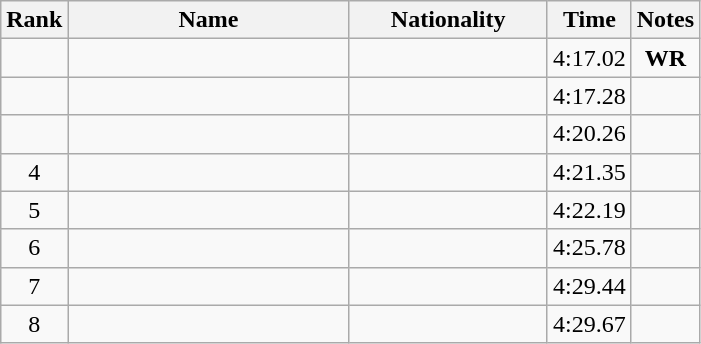<table class="wikitable sortable" style="text-align:center">
<tr>
<th>Rank</th>
<th style="width:180px">Name</th>
<th style="width:125px">Nationality</th>
<th>Time</th>
<th>Notes</th>
</tr>
<tr>
<td></td>
<td style="text-align:left;"></td>
<td style="text-align:left;"></td>
<td>4:17.02</td>
<td><strong>WR</strong></td>
</tr>
<tr>
<td></td>
<td style="text-align:left;"></td>
<td style="text-align:left;"></td>
<td>4:17.28</td>
<td></td>
</tr>
<tr>
<td></td>
<td style="text-align:left;"></td>
<td style="text-align:left;"></td>
<td>4:20.26</td>
<td></td>
</tr>
<tr>
<td>4</td>
<td style="text-align:left;"></td>
<td style="text-align:left;"></td>
<td>4:21.35</td>
<td></td>
</tr>
<tr>
<td>5</td>
<td style="text-align:left;"></td>
<td style="text-align:left;"></td>
<td>4:22.19</td>
<td></td>
</tr>
<tr>
<td>6</td>
<td style="text-align:left;"></td>
<td style="text-align:left;"></td>
<td>4:25.78</td>
<td></td>
</tr>
<tr>
<td>7</td>
<td style="text-align:left;"></td>
<td style="text-align:left;"></td>
<td>4:29.44</td>
<td></td>
</tr>
<tr>
<td>8</td>
<td style="text-align:left;"></td>
<td style="text-align:left;"></td>
<td>4:29.67</td>
<td></td>
</tr>
</table>
